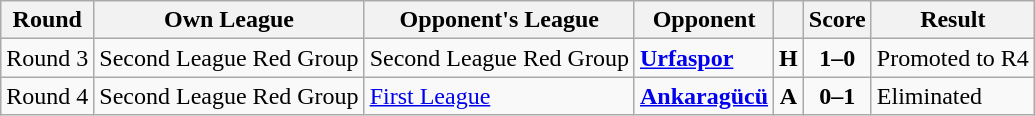<table class="wikitable" style="text-align: left;">
<tr>
<th>Round</th>
<th>Own League</th>
<th>Opponent's League</th>
<th>Opponent</th>
<th></th>
<th>Score</th>
<th>Result</th>
</tr>
<tr>
<td>Round 3</td>
<td>Second League Red Group</td>
<td>Second League Red Group</td>
<td><strong><a href='#'>Urfaspor</a></strong></td>
<td align="center"><strong>H</strong></td>
<td align="center"><strong>1–0</strong></td>
<td>Promoted to R4</td>
</tr>
<tr>
<td>Round 4</td>
<td>Second League Red Group</td>
<td><a href='#'>First League</a></td>
<td><strong><a href='#'>Ankaragücü</a></strong></td>
<td align="center"><strong>A</strong></td>
<td align="center"><strong>0–1</strong></td>
<td>Eliminated</td>
</tr>
</table>
